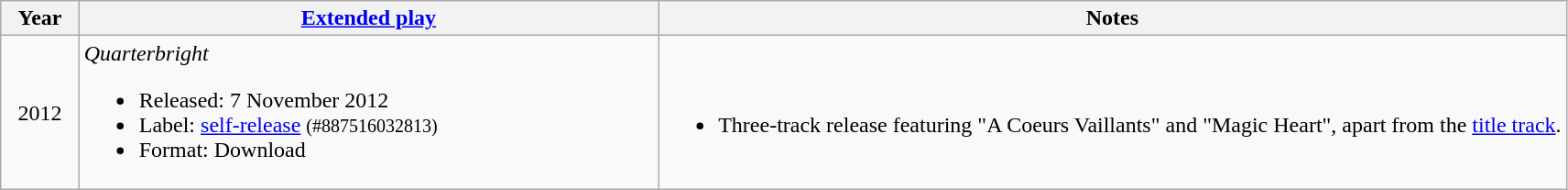<table class=wikitable style="text-align:left">
<tr>
<th width=5%>Year</th>
<th width=37%><a href='#'>Extended play</a></th>
<th width=58%>Notes</th>
</tr>
<tr>
<td align=center>2012</td>
<td><em>Quarterbright</em><br><ul><li>Released: 7 November 2012</li><li>Label: <a href='#'>self-release</a> <small>(#887516032813)</small></li><li>Format: Download</li></ul></td>
<td><br><ul><li>Three-track release featuring "A Coeurs Vaillants" and "Magic Heart", apart from the <a href='#'>title track</a>.</li></ul></td>
</tr>
</table>
